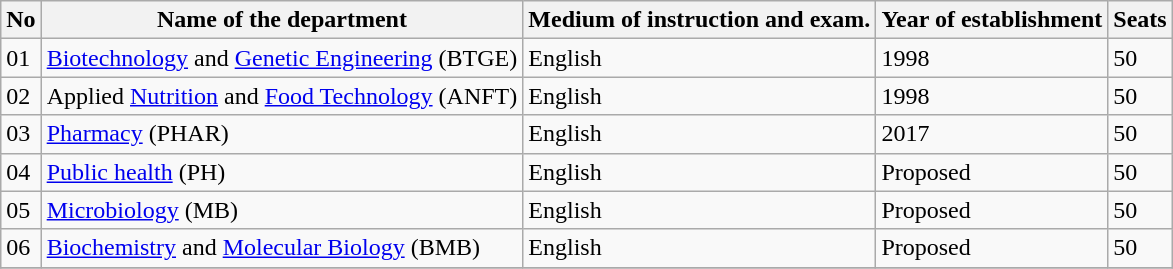<table class="wikitable">
<tr>
<th>No</th>
<th>Name of the department</th>
<th>Medium of instruction and exam.</th>
<th>Year of establishment</th>
<th>Seats</th>
</tr>
<tr>
<td>01</td>
<td><a href='#'>Biotechnology</a> and <a href='#'>Genetic Engineering</a> (BTGE)</td>
<td>English</td>
<td>1998</td>
<td>50</td>
</tr>
<tr>
<td>02</td>
<td>Applied <a href='#'>Nutrition</a> and <a href='#'>Food Technology</a> (ANFT)</td>
<td>English</td>
<td>1998</td>
<td>50</td>
</tr>
<tr>
<td>03</td>
<td><a href='#'>Pharmacy</a> (PHAR)</td>
<td>English</td>
<td>2017</td>
<td>50</td>
</tr>
<tr>
<td>04</td>
<td><a href='#'>Public health</a> (PH)</td>
<td>English</td>
<td>Proposed</td>
<td>50</td>
</tr>
<tr>
<td>05</td>
<td><a href='#'>Microbiology</a> (MB)</td>
<td>English</td>
<td>Proposed</td>
<td>50</td>
</tr>
<tr>
<td>06</td>
<td><a href='#'>Biochemistry</a> and <a href='#'>Molecular Biology</a> (BMB)</td>
<td>English</td>
<td>Proposed</td>
<td>50</td>
</tr>
<tr>
</tr>
</table>
